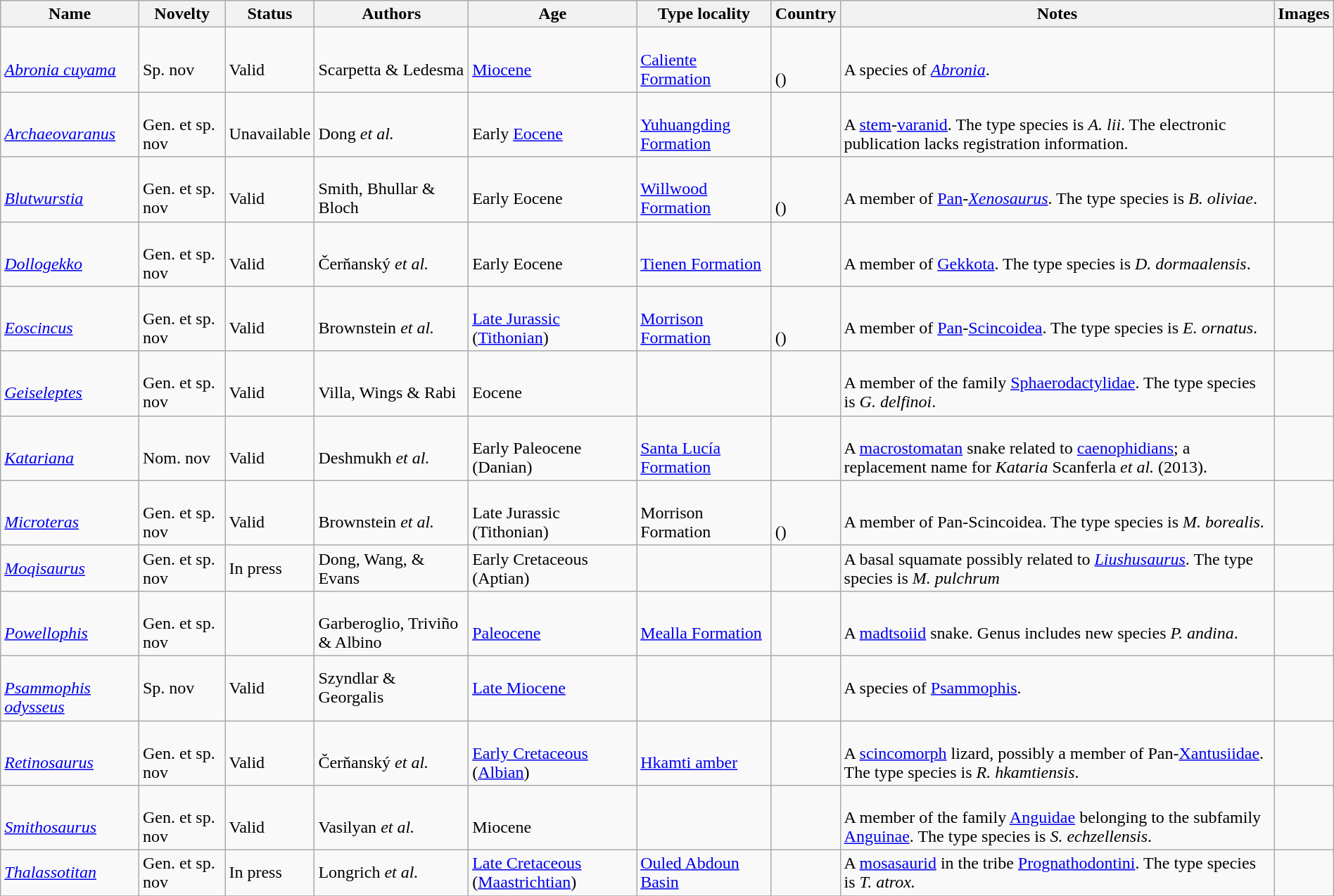<table class="wikitable sortable" align="center" width="100%">
<tr>
<th>Name</th>
<th>Novelty</th>
<th>Status</th>
<th>Authors</th>
<th>Age</th>
<th>Type locality</th>
<th>Country</th>
<th>Notes</th>
<th>Images</th>
</tr>
<tr>
<td><br><em><a href='#'>Abronia cuyama</a></em></td>
<td><br>Sp. nov</td>
<td><br>Valid</td>
<td><br>Scarpetta & Ledesma</td>
<td><br><a href='#'>Miocene</a></td>
<td><br><a href='#'>Caliente Formation</a></td>
<td><br><br>()</td>
<td><br>A species of <em><a href='#'>Abronia</a></em>.</td>
<td></td>
</tr>
<tr>
<td><br><em><a href='#'>Archaeovaranus</a></em></td>
<td><br>Gen. et sp. nov</td>
<td><br>Unavailable</td>
<td><br>Dong <em>et al.</em></td>
<td><br>Early <a href='#'>Eocene</a></td>
<td><br><a href='#'>Yuhuangding Formation</a></td>
<td><br></td>
<td><br>A <a href='#'>stem</a>-<a href='#'>varanid</a>. The type species is <em>A. lii</em>. The electronic publication lacks registration information.</td>
<td></td>
</tr>
<tr>
<td><br><em><a href='#'>Blutwurstia</a></em></td>
<td><br>Gen. et sp. nov</td>
<td><br>Valid</td>
<td><br>Smith, Bhullar & Bloch</td>
<td><br>Early Eocene</td>
<td><br><a href='#'>Willwood Formation</a></td>
<td><br><br>()</td>
<td><br>A member of <a href='#'>Pan</a>-<em><a href='#'>Xenosaurus</a></em>. The type species is <em>B. oliviae</em>.</td>
<td></td>
</tr>
<tr>
<td><br><em><a href='#'>Dollogekko</a></em></td>
<td><br>Gen. et sp. nov</td>
<td><br>Valid</td>
<td><br>Čerňanský <em>et al.</em></td>
<td><br>Early Eocene</td>
<td><br><a href='#'>Tienen Formation</a></td>
<td><br></td>
<td><br>A member of <a href='#'>Gekkota</a>. The type species is <em>D. dormaalensis</em>.</td>
<td></td>
</tr>
<tr>
<td><br><em><a href='#'>Eoscincus</a></em></td>
<td><br>Gen. et sp. nov</td>
<td><br>Valid</td>
<td><br>Brownstein <em>et al.</em></td>
<td><br><a href='#'>Late Jurassic</a> (<a href='#'>Tithonian</a>)</td>
<td><br><a href='#'>Morrison Formation</a></td>
<td><br><br>()</td>
<td><br>A member of <a href='#'>Pan</a>-<a href='#'>Scincoidea</a>. The type species is <em>E. ornatus</em>.</td>
<td></td>
</tr>
<tr>
<td><br><em><a href='#'>Geiseleptes</a></em></td>
<td><br>Gen. et sp. nov</td>
<td><br>Valid</td>
<td><br>Villa, Wings & Rabi</td>
<td><br>Eocene</td>
<td></td>
<td><br></td>
<td><br>A member of the family <a href='#'>Sphaerodactylidae</a>. The type species is <em>G. delfinoi</em>.</td>
<td></td>
</tr>
<tr>
<td><br><em><a href='#'>Katariana</a></em></td>
<td><br>Nom. nov</td>
<td><br>Valid</td>
<td><br>Deshmukh <em>et al.</em></td>
<td><br>Early Paleocene (Danian)</td>
<td><br><a href='#'>Santa Lucía Formation</a></td>
<td><br></td>
<td><br>A <a href='#'>macrostomatan</a> snake related to <a href='#'>caenophidians</a>; a replacement name for <em>Kataria</em> Scanferla <em>et al.</em> (2013).</td>
<td></td>
</tr>
<tr>
<td><br><em><a href='#'>Microteras</a></em></td>
<td><br>Gen. et sp. nov</td>
<td><br>Valid</td>
<td><br>Brownstein <em>et al.</em></td>
<td><br>Late Jurassic (Tithonian)</td>
<td><br>Morrison Formation</td>
<td><br><br>()</td>
<td><br>A member of Pan-Scincoidea. The type species is <em>M. borealis</em>.</td>
<td></td>
</tr>
<tr>
<td><em><a href='#'>Moqisaurus</a></em></td>
<td>Gen. et sp. nov</td>
<td>In press</td>
<td>Dong, Wang, & Evans</td>
<td>Early Cretaceous (Aptian)</td>
<td></td>
<td></td>
<td>A basal squamate possibly related to <em><a href='#'>Liushusaurus</a></em>. The type species is <em>M. pulchrum</em></td>
<td></td>
</tr>
<tr>
<td><br><em><a href='#'>Powellophis</a></em></td>
<td><br>Gen. et sp. nov</td>
<td></td>
<td><br>Garberoglio, Triviño & Albino</td>
<td><br><a href='#'>Paleocene</a></td>
<td><br><a href='#'>Mealla Formation</a></td>
<td><br></td>
<td><br>A <a href='#'>madtsoiid</a> snake. Genus includes new species <em>P. andina</em>.</td>
<td></td>
</tr>
<tr>
<td><br><em><a href='#'>Psammophis odysseus</a></em></td>
<td>Sp. nov</td>
<td>Valid</td>
<td>Szyndlar & Georgalis</td>
<td><a href='#'>Late Miocene</a></td>
<td></td>
<td></td>
<td>A species of <a href='#'>Psammophis</a>.</td>
<td></td>
</tr>
<tr>
<td><br><em><a href='#'>Retinosaurus</a></em></td>
<td><br>Gen. et sp. nov</td>
<td><br>Valid</td>
<td><br>Čerňanský <em>et al.</em></td>
<td><br><a href='#'>Early Cretaceous</a> (<a href='#'>Albian</a>)</td>
<td><br><a href='#'>Hkamti amber</a></td>
<td><br></td>
<td><br>A <a href='#'>scincomorph</a> lizard, possibly a member of Pan-<a href='#'>Xantusiidae</a>. The type species is <em>R. hkamtiensis</em>.</td>
<td></td>
</tr>
<tr>
<td><br><em><a href='#'>Smithosaurus</a></em></td>
<td><br>Gen. et sp. nov</td>
<td><br>Valid</td>
<td><br>Vasilyan <em>et al.</em></td>
<td><br>Miocene</td>
<td></td>
<td><br><br>
</td>
<td><br>A member of the family <a href='#'>Anguidae</a> belonging to the subfamily <a href='#'>Anguinae</a>. The type species is <em>S. echzellensis</em>.</td>
<td></td>
</tr>
<tr>
<td><em><a href='#'>Thalassotitan</a></em></td>
<td>Gen. et sp. nov</td>
<td>In press</td>
<td>Longrich <em>et al.</em></td>
<td><a href='#'>Late Cretaceous</a> (<a href='#'>Maastrichtian</a>)</td>
<td><a href='#'>Ouled Abdoun Basin</a></td>
<td></td>
<td>A <a href='#'>mosasaurid</a> in the tribe <a href='#'>Prognathodontini</a>. The type species is <em>T. atrox.</em></td>
<td></td>
</tr>
<tr>
</tr>
</table>
